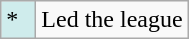<table class="wikitable">
<tr>
<td style="background:#CFECEC; width:1em">*</td>
<td>Led the league</td>
</tr>
</table>
